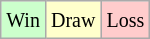<table class="wikitable">
<tr>
<td style="background-color: #ccffcc;"><small>Win</small></td>
<td style="background-color: #ffffcc;"><small>Draw</small></td>
<td style="background-color: #ffcccc;"><small>Loss</small></td>
</tr>
</table>
